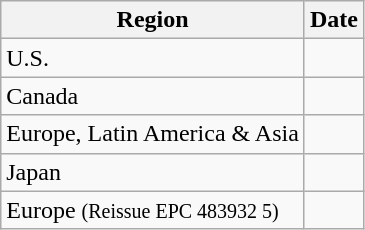<table class="wikitable">
<tr>
<th>Region</th>
<th>Date</th>
</tr>
<tr>
<td>U.S.</td>
<td></td>
</tr>
<tr>
<td>Canada</td>
<td></td>
</tr>
<tr>
<td>Europe, Latin America & Asia</td>
<td></td>
</tr>
<tr>
<td>Japan</td>
<td></td>
</tr>
<tr>
<td>Europe <small>(Reissue EPC 483932 5)</small></td>
<td></td>
</tr>
</table>
